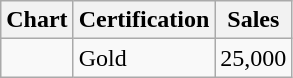<table class="wikitable">
<tr>
<th>Chart</th>
<th>Certification</th>
<th>Sales</th>
</tr>
<tr>
<td></td>
<td>Gold</td>
<td>25,000</td>
</tr>
</table>
